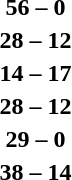<table>
<tr>
<th width=200></th>
<th width=100></th>
<th width=200></th>
</tr>
<tr>
<td align=right></td>
<td align=center><strong>56 – 0</strong></td>
<td></td>
</tr>
<tr>
<td align=right></td>
<td align=center><strong>28 – 12</strong></td>
<td></td>
</tr>
<tr>
<td align=right></td>
<td align=center><strong>14 – 17</strong></td>
<td></td>
</tr>
<tr>
<td align=right></td>
<td align=center><strong>28 – 12</strong></td>
<td></td>
</tr>
<tr>
<td align=right></td>
<td align=center><strong>29 – 0</strong></td>
<td></td>
</tr>
<tr>
<td align=right></td>
<td align=center><strong>38 – 14</strong></td>
<td></td>
</tr>
</table>
